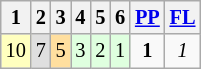<table class="wikitable" style="font-size: 85%;">
<tr>
<th>1</th>
<th>2</th>
<th>3</th>
<th>4</th>
<th>5</th>
<th>6</th>
<th><a href='#'>PP</a></th>
<th><a href='#'>FL</a></th>
</tr>
<tr align="center">
<td bgcolor="#FFFFBF">10</td>
<td bgcolor="#DFDFDF">7</td>
<td bgcolor="#FFDF9F">5</td>
<td bgcolor="#DFFFDF">3</td>
<td bgcolor="#DFFFDF">2</td>
<td bgcolor="#DFFFDF">1</td>
<td><strong>1</strong></td>
<td><em>1</em></td>
</tr>
</table>
